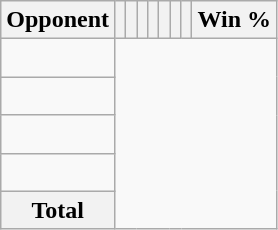<table class="wikitable sortable collapsible collapsed" style="text-align: center;">
<tr>
<th>Opponent</th>
<th></th>
<th></th>
<th></th>
<th></th>
<th></th>
<th></th>
<th></th>
<th>Win %</th>
</tr>
<tr>
<td align="left"><br></td>
</tr>
<tr>
<td align="left"><br></td>
</tr>
<tr>
<td align="left"><br></td>
</tr>
<tr>
<td align="left"><br></td>
</tr>
<tr class="sortbottom">
<th>Total<br></th>
</tr>
</table>
